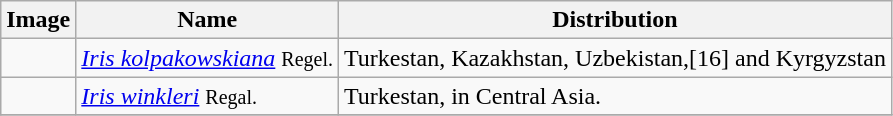<table class="wikitable collapsible">
<tr>
<th>Image</th>
<th>Name</th>
<th>Distribution</th>
</tr>
<tr>
<td></td>
<td><em><a href='#'>Iris kolpakowskiana</a></em> <small>Regel.</small></td>
<td>Turkestan, Kazakhstan, Uzbekistan,[16] and Kyrgyzstan</td>
</tr>
<tr>
<td></td>
<td><em><a href='#'>Iris winkleri</a></em> <small>Regal.</small></td>
<td>Turkestan, in Central Asia.</td>
</tr>
<tr>
</tr>
</table>
